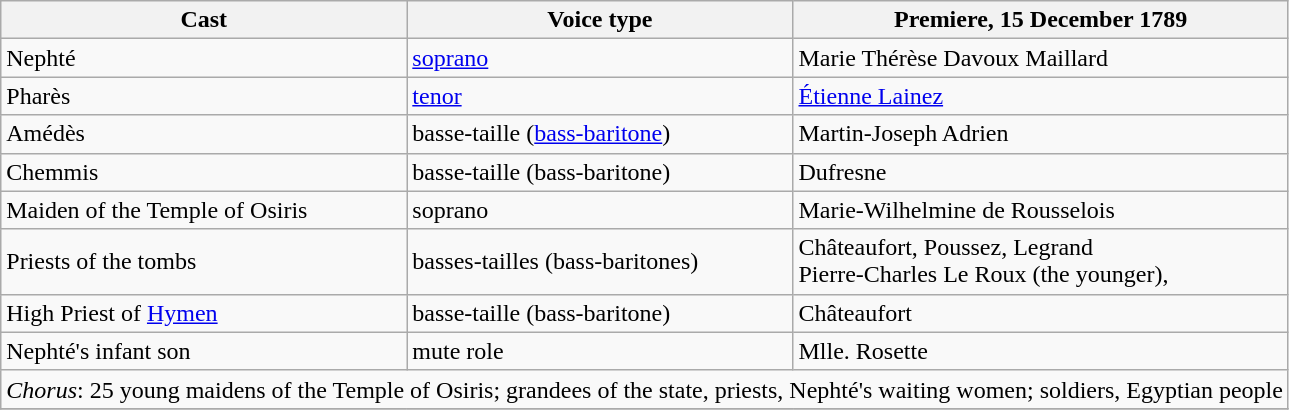<table class="wikitable">
<tr>
<th>Cast</th>
<th>Voice type</th>
<th>Premiere, 15 December 1789<br></th>
</tr>
<tr>
<td>Nephté</td>
<td><a href='#'>soprano</a></td>
<td>Marie Thérèse Davoux Maillard</td>
</tr>
<tr>
<td>Pharès</td>
<td><a href='#'>tenor</a></td>
<td><a href='#'>Étienne Lainez</a></td>
</tr>
<tr>
<td>Amédès</td>
<td>basse-taille (<a href='#'>bass-baritone</a>)</td>
<td>Martin-Joseph Adrien</td>
</tr>
<tr>
<td>Chemmis</td>
<td>basse-taille (bass-baritone)</td>
<td>Dufresne</td>
</tr>
<tr>
<td>Maiden of the Temple of Osiris</td>
<td>soprano</td>
<td>Marie-Wilhelmine de Rousselois</td>
</tr>
<tr>
<td>Priests of the tombs</td>
<td>basses-tailles (bass-baritones)</td>
<td>Châteaufort, Poussez, Legrand<br>Pierre-Charles Le Roux (the younger),</td>
</tr>
<tr>
<td>High Priest of <a href='#'>Hymen</a></td>
<td>basse-taille (bass-baritone)</td>
<td>Châteaufort</td>
</tr>
<tr>
<td>Nephté's infant son</td>
<td>mute role</td>
<td>Mlle. Rosette</td>
</tr>
<tr>
<td colspan="3"><em>Chorus</em>: 25 young maidens of the Temple of Osiris; grandees of the state, priests, Nephté's waiting women; soldiers, Egyptian people</td>
</tr>
<tr>
</tr>
</table>
